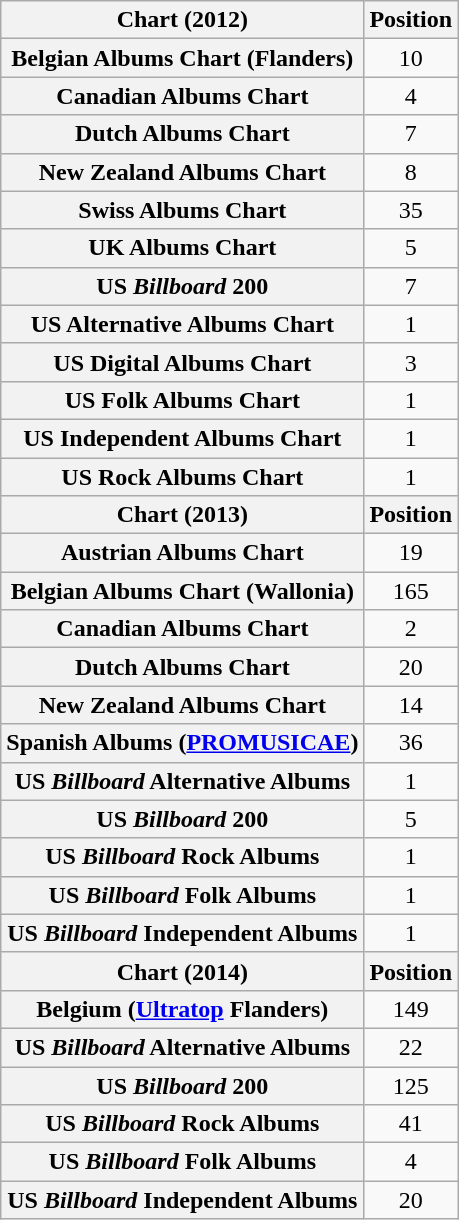<table class="wikitable plainrowheaders">
<tr>
<th>Chart (2012)</th>
<th>Position</th>
</tr>
<tr>
<th scope="row">Belgian Albums Chart (Flanders)</th>
<td align="center">10</td>
</tr>
<tr>
<th scope="row">Canadian Albums Chart</th>
<td align="center">4</td>
</tr>
<tr>
<th scope="row">Dutch Albums Chart</th>
<td align="center">7</td>
</tr>
<tr>
<th scope="row">New Zealand Albums Chart</th>
<td align="center">8</td>
</tr>
<tr>
<th scope="row">Swiss Albums Chart</th>
<td align="center">35</td>
</tr>
<tr>
<th scope="row">UK Albums Chart</th>
<td style="text-align:center;">5</td>
</tr>
<tr>
<th scope="row">US <em>Billboard</em> 200</th>
<td style="text-align:center;">7</td>
</tr>
<tr>
<th scope="row">US Alternative Albums Chart</th>
<td style="text-align:center;">1</td>
</tr>
<tr>
<th scope="row">US Digital Albums Chart</th>
<td style="text-align:center;">3</td>
</tr>
<tr>
<th scope="row">US Folk Albums Chart</th>
<td style="text-align:center;">1</td>
</tr>
<tr>
<th scope="row">US Independent Albums Chart</th>
<td style="text-align:center;">1</td>
</tr>
<tr>
<th scope="row">US Rock Albums Chart</th>
<td style="text-align:center;">1</td>
</tr>
<tr>
<th>Chart (2013)</th>
<th>Position</th>
</tr>
<tr>
<th scope="row">Austrian Albums Chart</th>
<td align="center">19</td>
</tr>
<tr>
<th scope="row">Belgian Albums Chart (Wallonia)</th>
<td align="center">165</td>
</tr>
<tr>
<th scope="row">Canadian Albums Chart</th>
<td align="center">2</td>
</tr>
<tr>
<th scope="row">Dutch Albums Chart</th>
<td align="center">20</td>
</tr>
<tr>
<th scope="row">New Zealand Albums Chart</th>
<td align="center">14</td>
</tr>
<tr>
<th scope="row">Spanish Albums (<a href='#'>PROMUSICAE</a>)</th>
<td align="center">36</td>
</tr>
<tr>
<th scope="row">US <em>Billboard</em> Alternative Albums</th>
<td align="center">1</td>
</tr>
<tr>
<th scope="row">US <em>Billboard</em> 200</th>
<td align="center">5</td>
</tr>
<tr>
<th scope="row">US <em>Billboard</em> Rock Albums</th>
<td align="center">1</td>
</tr>
<tr>
<th scope="row">US <em>Billboard</em> Folk Albums</th>
<td align="center">1</td>
</tr>
<tr>
<th scope="row">US <em>Billboard</em> Independent Albums</th>
<td align="center">1</td>
</tr>
<tr>
<th scope="col">Chart (2014)</th>
<th scope="col">Position</th>
</tr>
<tr>
<th scope="row">Belgium (<a href='#'>Ultratop</a> Flanders)</th>
<td align="center">149</td>
</tr>
<tr>
<th scope="row">US <em>Billboard</em> Alternative Albums</th>
<td align="center">22</td>
</tr>
<tr>
<th scope="row">US <em>Billboard</em> 200</th>
<td align="center">125</td>
</tr>
<tr>
<th scope="row">US <em>Billboard</em> Rock Albums</th>
<td align="center">41</td>
</tr>
<tr>
<th scope="row">US <em>Billboard</em> Folk Albums</th>
<td align="center">4</td>
</tr>
<tr>
<th scope="row">US <em>Billboard</em> Independent Albums</th>
<td align="center">20</td>
</tr>
</table>
